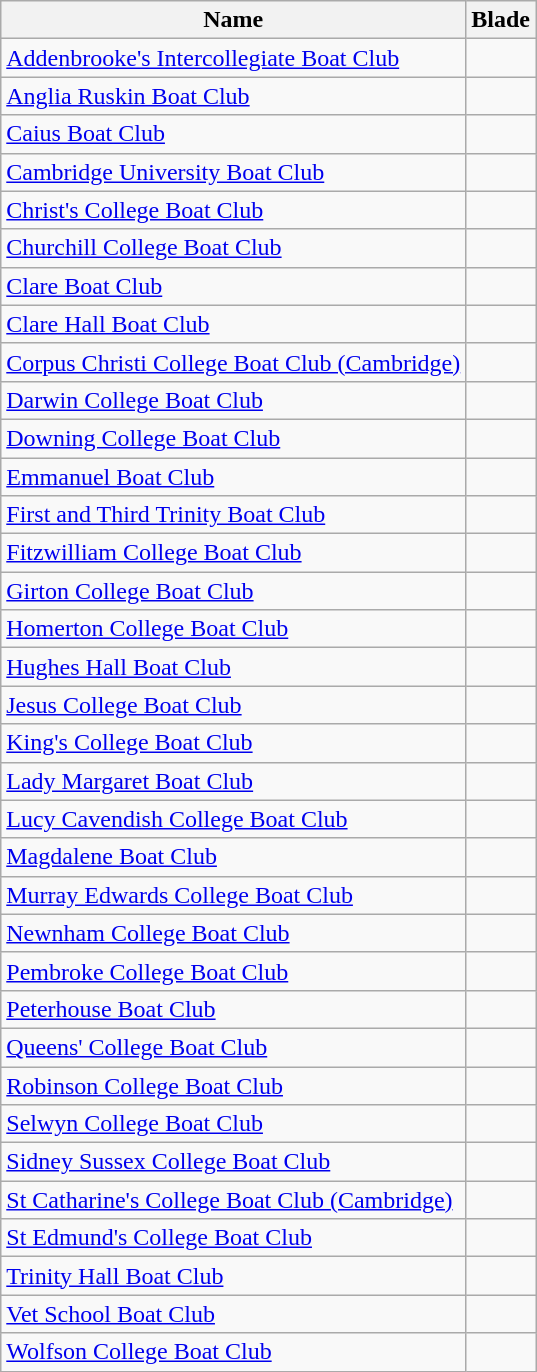<table class="wikitable sortable">
<tr>
<th>Name</th>
<th>Blade</th>
</tr>
<tr>
<td><a href='#'>Addenbrooke's Intercollegiate Boat Club</a></td>
<td></td>
</tr>
<tr>
<td><a href='#'>Anglia Ruskin Boat Club</a></td>
<td></td>
</tr>
<tr>
<td><a href='#'>Caius Boat Club</a></td>
<td></td>
</tr>
<tr>
<td><a href='#'>Cambridge University Boat Club</a></td>
<td></td>
</tr>
<tr>
<td><a href='#'>Christ's College Boat Club</a></td>
<td></td>
</tr>
<tr>
<td><a href='#'>Churchill College Boat Club</a></td>
<td></td>
</tr>
<tr>
<td><a href='#'>Clare Boat Club</a></td>
<td></td>
</tr>
<tr>
<td><a href='#'>Clare Hall Boat Club</a></td>
<td></td>
</tr>
<tr>
<td><a href='#'>Corpus Christi College Boat Club (Cambridge)</a></td>
<td></td>
</tr>
<tr>
<td><a href='#'>Darwin College Boat Club</a></td>
<td></td>
</tr>
<tr>
<td><a href='#'>Downing College Boat Club</a></td>
<td></td>
</tr>
<tr>
<td><a href='#'>Emmanuel Boat Club</a></td>
<td></td>
</tr>
<tr>
<td><a href='#'>First and Third Trinity Boat Club</a></td>
<td></td>
</tr>
<tr>
<td><a href='#'>Fitzwilliam College Boat Club</a></td>
<td></td>
</tr>
<tr>
<td><a href='#'>Girton College Boat Club</a></td>
<td></td>
</tr>
<tr>
<td><a href='#'>Homerton College Boat Club</a></td>
<td></td>
</tr>
<tr>
<td><a href='#'>Hughes Hall Boat Club</a></td>
<td></td>
</tr>
<tr>
<td><a href='#'>Jesus College Boat Club</a></td>
<td></td>
</tr>
<tr>
<td><a href='#'>King's College Boat Club</a></td>
<td></td>
</tr>
<tr>
<td><a href='#'>Lady Margaret Boat Club</a></td>
<td></td>
</tr>
<tr>
<td><a href='#'>Lucy Cavendish College Boat Club</a></td>
<td></td>
</tr>
<tr>
<td><a href='#'>Magdalene Boat Club</a></td>
<td></td>
</tr>
<tr>
<td><a href='#'>Murray Edwards College Boat Club</a></td>
<td></td>
</tr>
<tr>
<td><a href='#'>Newnham College Boat Club</a></td>
<td></td>
</tr>
<tr>
<td><a href='#'>Pembroke College Boat Club</a></td>
<td></td>
</tr>
<tr>
<td><a href='#'>Peterhouse Boat Club</a></td>
<td></td>
</tr>
<tr>
<td><a href='#'>Queens' College Boat Club</a></td>
<td></td>
</tr>
<tr>
<td><a href='#'>Robinson College Boat Club</a></td>
<td></td>
</tr>
<tr>
<td><a href='#'>Selwyn College Boat Club</a></td>
<td></td>
</tr>
<tr>
<td><a href='#'>Sidney Sussex College Boat Club</a></td>
<td></td>
</tr>
<tr>
<td><a href='#'>St Catharine's College Boat Club (Cambridge)</a></td>
<td></td>
</tr>
<tr>
<td><a href='#'>St Edmund's College Boat Club</a></td>
<td></td>
</tr>
<tr>
<td><a href='#'>Trinity Hall Boat Club</a></td>
<td></td>
</tr>
<tr>
<td><a href='#'>Vet School Boat Club</a></td>
<td></td>
</tr>
<tr>
<td><a href='#'>Wolfson College Boat Club</a></td>
<td></td>
</tr>
</table>
